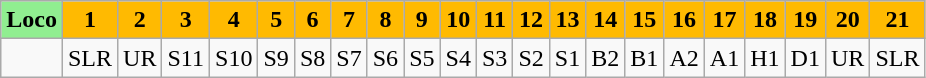<table class="wikitable plainrowheaders unsortable" style="text-align:center">
<tr>
<th style="background:lightgreen;">Loco</th>
<th style="background:#FFBA01;">1</th>
<th style="background:#FFBA01;">2</th>
<th style="background:#FFBA01;">3</th>
<th style="background:#FFBA01;">4</th>
<th style="background:#FFBA01;">5</th>
<th style="background:#FFBA01;">6</th>
<th style="background:#FFBA01;">7</th>
<th style="background:#FFBA01;">8</th>
<th style="background:#FFBA01;">9</th>
<th style="background:#FFBA01;">10</th>
<th style="background:#FFBA01;">11</th>
<th style="background:#FFBA01;">12</th>
<th style="background:#FFBA01;">13</th>
<th style="background:#FFBA01;">14</th>
<th style="background:#FFBA01;">15</th>
<th style="background:#FFBA01;">16</th>
<th style="background:#FFBA01;">17</th>
<th style="background:#FFBA01;">18</th>
<th style="background:#FFBA01;">19</th>
<th style="background:#FFBA01;">20</th>
<th style="background:#FFBA01;">21</th>
</tr>
<tr>
<td></td>
<td>SLR</td>
<td>UR</td>
<td>S11</td>
<td>S10</td>
<td>S9</td>
<td>S8</td>
<td>S7</td>
<td>S6</td>
<td>S5</td>
<td>S4</td>
<td>S3</td>
<td>S2</td>
<td>S1</td>
<td>B2</td>
<td>B1</td>
<td>A2</td>
<td>A1</td>
<td>H1</td>
<td>D1</td>
<td>UR</td>
<td>SLR</td>
</tr>
</table>
